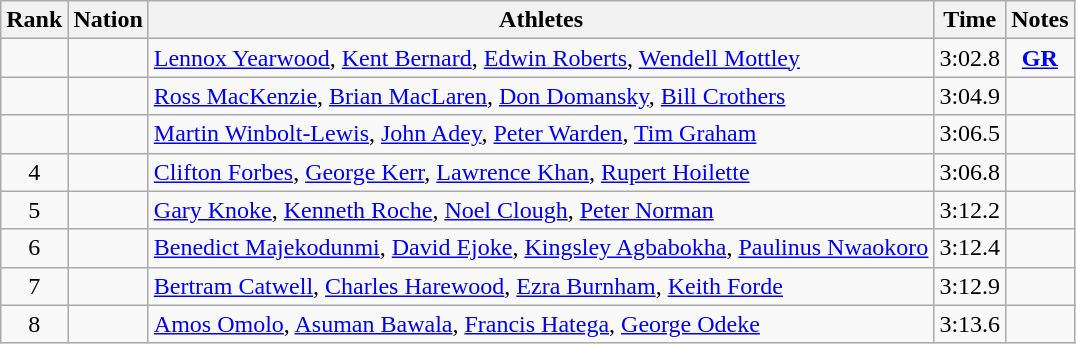<table class="wikitable sortable" style="text-align:center">
<tr>
<th scope="col">Rank</th>
<th scope="col">Nation</th>
<th scope="col">Athletes</th>
<th scope="col">Time</th>
<th scope="col">Notes</th>
</tr>
<tr>
<td></td>
<td align=left></td>
<td align=left><a href='#'>Lennox Yearwood</a>, <a href='#'>Kent Bernard</a>, <a href='#'>Edwin Roberts</a>, <a href='#'>Wendell Mottley</a></td>
<td>3:02.8</td>
<td><strong><a href='#'>GR</a></strong></td>
</tr>
<tr>
<td></td>
<td align=left></td>
<td align=left><a href='#'>Ross MacKenzie</a>, <a href='#'>Brian MacLaren</a>, <a href='#'>Don Domansky</a>, <a href='#'>Bill Crothers</a></td>
<td>3:04.9</td>
<td></td>
</tr>
<tr>
<td></td>
<td align=left></td>
<td align=left><a href='#'>Martin Winbolt-Lewis</a>, <a href='#'>John Adey</a>, <a href='#'>Peter Warden</a>, <a href='#'>Tim Graham</a></td>
<td>3:06.5</td>
<td></td>
</tr>
<tr>
<td>4</td>
<td align=left></td>
<td align=left><a href='#'>Clifton Forbes</a>, <a href='#'>George Kerr</a>, <a href='#'>Lawrence Khan</a>, <a href='#'>Rupert Hoilette</a></td>
<td>3:06.8</td>
<td></td>
</tr>
<tr>
<td>5</td>
<td align=left></td>
<td align=left><a href='#'>Gary Knoke</a>, <a href='#'>Kenneth Roche</a>, <a href='#'>Noel Clough</a>, <a href='#'>Peter Norman</a></td>
<td>3:12.2</td>
<td></td>
</tr>
<tr>
<td>6</td>
<td align=left></td>
<td align=left><a href='#'>Benedict Majekodunmi</a>, <a href='#'>David Ejoke</a>, <a href='#'>Kingsley Agbabokha</a>, <a href='#'>Paulinus Nwaokoro</a></td>
<td>3:12.4</td>
<td></td>
</tr>
<tr>
<td>7</td>
<td align=left></td>
<td align=left><a href='#'>Bertram Catwell</a>, <a href='#'>Charles Harewood</a>, <a href='#'>Ezra Burnham</a>, <a href='#'>Keith Forde</a></td>
<td>3:12.9</td>
<td></td>
</tr>
<tr>
<td>8</td>
<td align=left></td>
<td align=left><a href='#'>Amos Omolo</a>, <a href='#'>Asuman Bawala</a>, <a href='#'>Francis Hatega</a>, <a href='#'>George Odeke</a></td>
<td>3:13.6</td>
<td></td>
</tr>
</table>
